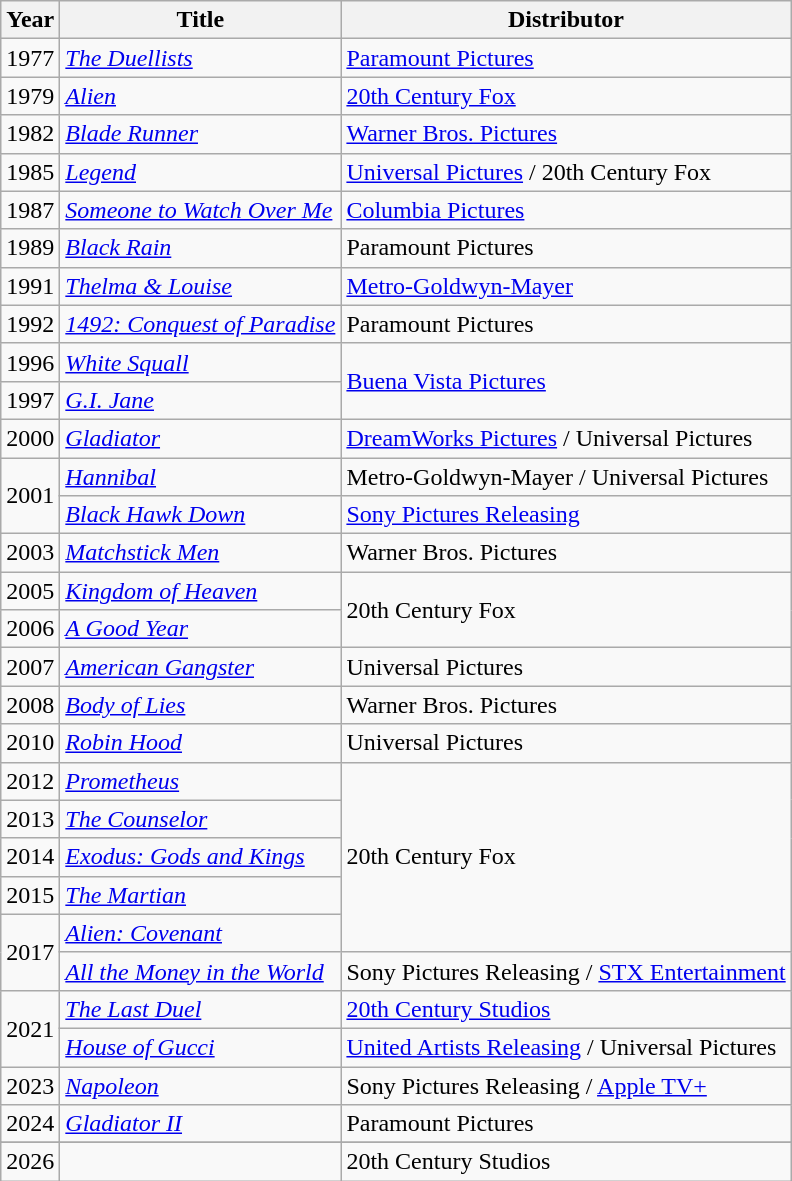<table class="wikitable">
<tr>
<th>Year</th>
<th>Title</th>
<th>Distributor</th>
</tr>
<tr>
<td>1977</td>
<td><em><a href='#'>The Duellists</a></em></td>
<td><a href='#'>Paramount Pictures</a></td>
</tr>
<tr>
<td>1979</td>
<td><em><a href='#'>Alien</a></em></td>
<td><a href='#'>20th Century Fox</a></td>
</tr>
<tr>
<td>1982</td>
<td><em><a href='#'>Blade Runner</a></em></td>
<td><a href='#'>Warner Bros. Pictures</a></td>
</tr>
<tr>
<td>1985</td>
<td><em><a href='#'>Legend</a></em></td>
<td><a href='#'>Universal Pictures</a> / 20th Century Fox</td>
</tr>
<tr>
<td>1987</td>
<td><em><a href='#'>Someone to Watch Over Me</a></em></td>
<td><a href='#'>Columbia Pictures</a></td>
</tr>
<tr>
<td>1989</td>
<td><em><a href='#'>Black Rain</a></em></td>
<td>Paramount Pictures</td>
</tr>
<tr>
<td>1991</td>
<td><em><a href='#'>Thelma & Louise</a></em></td>
<td><a href='#'>Metro-Goldwyn-Mayer</a></td>
</tr>
<tr>
<td>1992</td>
<td><em><a href='#'>1492: Conquest of Paradise</a></em></td>
<td>Paramount Pictures</td>
</tr>
<tr>
<td>1996</td>
<td><em><a href='#'>White Squall</a></em></td>
<td rowspan=2><a href='#'>Buena Vista Pictures</a></td>
</tr>
<tr>
<td>1997</td>
<td><em><a href='#'>G.I. Jane</a></em></td>
</tr>
<tr>
<td>2000</td>
<td><em><a href='#'>Gladiator</a></em></td>
<td><a href='#'>DreamWorks Pictures</a> / Universal Pictures</td>
</tr>
<tr>
<td rowspan=2>2001</td>
<td><em><a href='#'>Hannibal</a></em></td>
<td>Metro-Goldwyn-Mayer / Universal Pictures</td>
</tr>
<tr>
<td><em><a href='#'>Black Hawk Down</a></em></td>
<td><a href='#'>Sony Pictures Releasing</a></td>
</tr>
<tr>
<td>2003</td>
<td><em><a href='#'>Matchstick Men</a></em></td>
<td>Warner Bros. Pictures</td>
</tr>
<tr>
<td>2005</td>
<td><em><a href='#'>Kingdom of Heaven</a></em></td>
<td rowspan=2>20th Century Fox</td>
</tr>
<tr>
<td>2006</td>
<td><em><a href='#'>A Good Year</a></em></td>
</tr>
<tr>
<td>2007</td>
<td><em><a href='#'>American Gangster</a></em></td>
<td>Universal Pictures</td>
</tr>
<tr>
<td>2008</td>
<td><em><a href='#'>Body of Lies</a></em></td>
<td>Warner Bros. Pictures</td>
</tr>
<tr>
<td>2010</td>
<td><em><a href='#'>Robin Hood</a></em></td>
<td>Universal Pictures</td>
</tr>
<tr>
<td>2012</td>
<td><em><a href='#'>Prometheus</a></em></td>
<td rowspan=5>20th Century Fox</td>
</tr>
<tr>
<td>2013</td>
<td><em><a href='#'>The Counselor</a></em></td>
</tr>
<tr>
<td>2014</td>
<td><em><a href='#'>Exodus: Gods and Kings</a></em></td>
</tr>
<tr>
<td>2015</td>
<td><em><a href='#'>The Martian</a></em></td>
</tr>
<tr>
<td rowspan=2>2017</td>
<td><em><a href='#'>Alien: Covenant</a></em></td>
</tr>
<tr>
<td><em><a href='#'>All the Money in the World</a></em></td>
<td>Sony Pictures Releasing / <a href='#'>STX Entertainment</a></td>
</tr>
<tr>
<td rowspan=2>2021</td>
<td><em><a href='#'>The Last Duel</a></em></td>
<td><a href='#'>20th Century Studios</a></td>
</tr>
<tr>
<td><em><a href='#'>House of Gucci</a></em></td>
<td><a href='#'>United Artists Releasing</a> / Universal Pictures</td>
</tr>
<tr>
<td>2023</td>
<td><em><a href='#'>Napoleon</a></em></td>
<td>Sony Pictures Releasing / <a href='#'>Apple TV+</a></td>
</tr>
<tr>
<td>2024</td>
<td><em><a href='#'>Gladiator II</a></em></td>
<td>Paramount Pictures</td>
</tr>
<tr>
</tr>
<tr>
<td>2026</td>
<td></td>
<td>20th Century Studios</td>
</tr>
</table>
